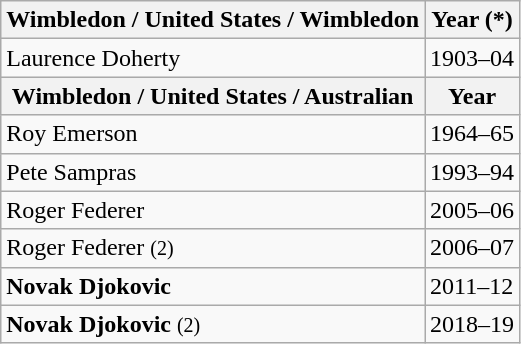<table class=wikitable style="display:inline-table;">
<tr>
<th>Wimbledon / United States / Wimbledon</th>
<th>Year (*)</th>
</tr>
<tr>
<td> Laurence Doherty</td>
<td>1903–04</td>
</tr>
<tr>
<th>Wimbledon / United States / Australian</th>
<th>Year</th>
</tr>
<tr>
<td> Roy Emerson</td>
<td>1964–65</td>
</tr>
<tr>
<td> Pete Sampras</td>
<td>1993–94</td>
</tr>
<tr>
<td> Roger Federer</td>
<td>2005–06</td>
</tr>
<tr>
<td> Roger Federer <small>(2) </small></td>
<td>2006–07</td>
</tr>
<tr>
<td> <strong>Novak Djokovic</strong></td>
<td>2011–12</td>
</tr>
<tr>
<td> <strong>Novak Djokovic</strong> <small>(2) </small></td>
<td>2018–19</td>
</tr>
</table>
